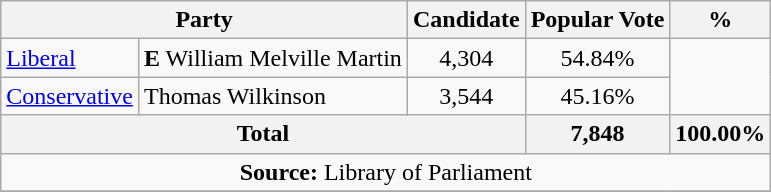<table class="wikitable">
<tr>
<th colspan="2">Party</th>
<th>Candidate</th>
<th>Popular Vote</th>
<th>%</th>
</tr>
<tr>
<td><a href='#'>Liberal</a></td>
<td><strong>E</strong> William Melville Martin</td>
<td align=center>4,304</td>
<td align=center>54.84%</td>
</tr>
<tr>
<td><a href='#'>Conservative</a></td>
<td>Thomas Wilkinson</td>
<td align=center>3,544</td>
<td align=center>45.16%</td>
</tr>
<tr>
<th colspan=3 align=center>Total</th>
<th align=right>7,848</th>
<th align=right>100.00%</th>
</tr>
<tr>
<td align="center" colspan=5><strong>Source:</strong>  Library of Parliament</td>
</tr>
<tr>
</tr>
</table>
